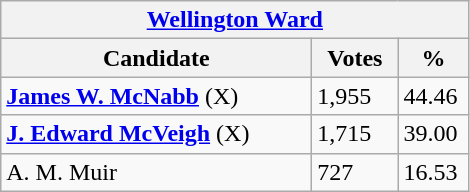<table class="wikitable">
<tr>
<th colspan="3"><a href='#'>Wellington Ward</a></th>
</tr>
<tr>
<th style="width: 200px">Candidate</th>
<th style="width: 50px">Votes</th>
<th style="width: 40px">%</th>
</tr>
<tr>
<td><strong><a href='#'>James W. McNabb</a></strong> (X)</td>
<td>1,955</td>
<td>44.46</td>
</tr>
<tr>
<td><strong><a href='#'>J. Edward McVeigh</a></strong> (X)</td>
<td>1,715</td>
<td>39.00</td>
</tr>
<tr>
<td>A. M. Muir</td>
<td>727</td>
<td>16.53</td>
</tr>
</table>
